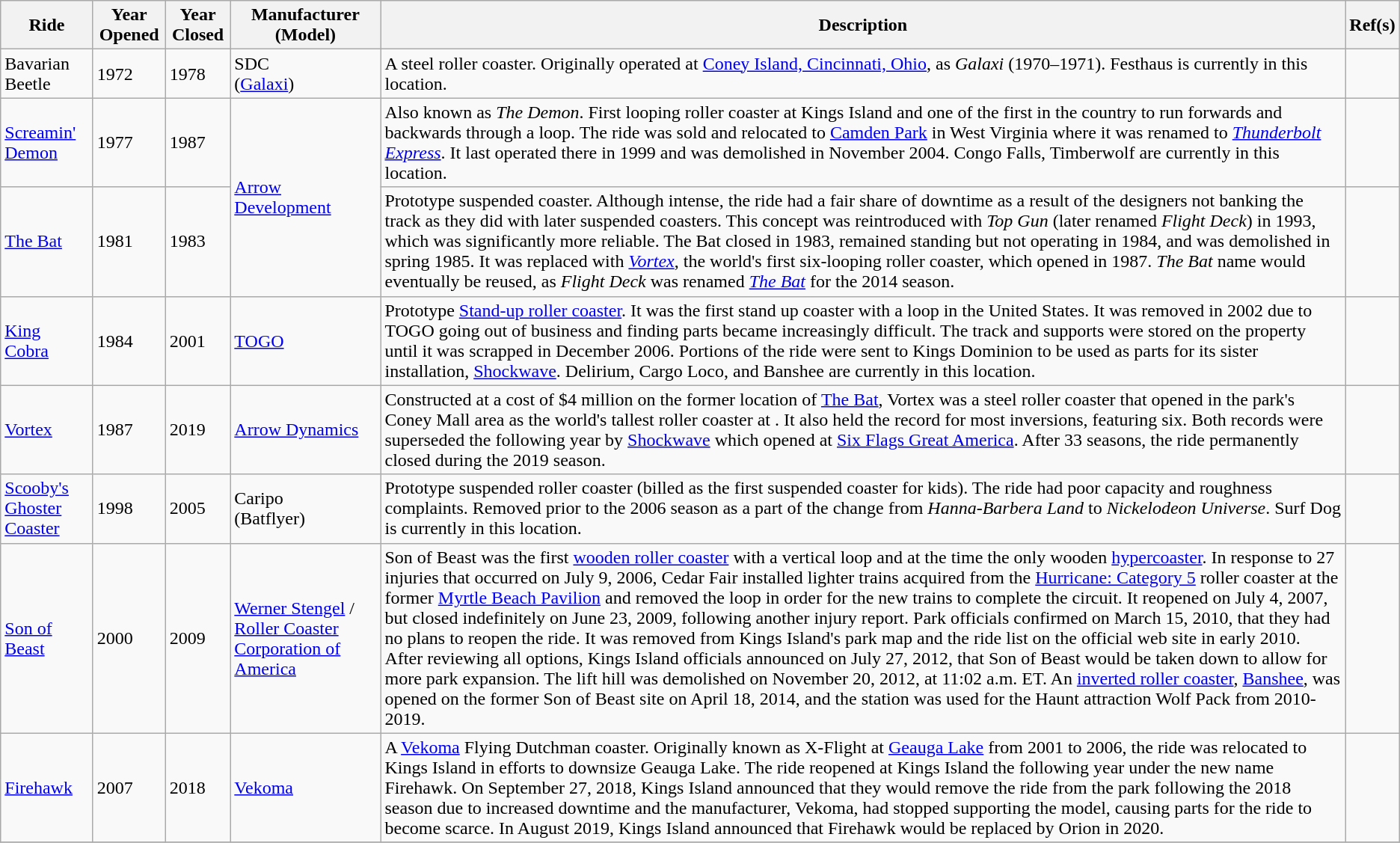<table class="wikitable sortable" border="1">
<tr>
<th>Ride</th>
<th>Year Opened</th>
<th>Year Closed</th>
<th>Manufacturer<br>(Model)</th>
<th>Description</th>
<th>Ref(s)</th>
</tr>
<tr>
<td>Bavarian Beetle</td>
<td>1972</td>
<td>1978</td>
<td>SDC<br>(<a href='#'>Galaxi</a>)</td>
<td>A steel roller coaster. Originally operated at <a href='#'>Coney Island, Cincinnati, Ohio</a>, as <em>Galaxi</em> (1970–1971). Festhaus is currently in this location.</td>
<td></td>
</tr>
<tr>
<td><a href='#'>Screamin' Demon</a></td>
<td>1977</td>
<td>1987</td>
<td rowspan="2"><a href='#'>Arrow Development</a></td>
<td>Also known as <em>The Demon</em>. First looping roller coaster at Kings Island and one of the first in the country to run forwards and backwards through a loop. The ride was sold and relocated to <a href='#'>Camden Park</a> in West Virginia where it was renamed to <em><a href='#'>Thunderbolt Express</a></em>. It last operated there in 1999 and was demolished in November 2004. Congo Falls, Timberwolf are currently in this location.</td>
<td></td>
</tr>
<tr>
<td><a href='#'>The Bat</a></td>
<td>1981</td>
<td>1983</td>
<td>Prototype suspended coaster. Although intense, the ride had a fair share of downtime as a result of the designers not banking the track as they did with later suspended coasters. This concept was reintroduced with <em>Top Gun</em> (later renamed <em>Flight Deck</em>) in 1993, which was significantly more reliable. The Bat closed in 1983, remained standing but not operating in 1984, and was demolished in spring 1985. It was replaced with <em><a href='#'>Vortex</a></em>, the world's first six-looping roller coaster, which opened in 1987. <em>The Bat</em> name would eventually be reused, as <em>Flight Deck</em> was renamed <em><a href='#'>The Bat</a></em> for the 2014 season.</td>
<td></td>
</tr>
<tr>
<td><a href='#'>King Cobra</a></td>
<td>1984</td>
<td>2001</td>
<td><a href='#'>TOGO</a></td>
<td>Prototype <a href='#'>Stand-up roller coaster</a>. It was the first stand up coaster with a loop in the United States. It was removed in 2002 due to TOGO going out of business and finding parts became increasingly difficult. The track and supports were stored on the property until it was scrapped in December 2006. Portions of the ride were sent to Kings Dominion to be used as parts for its sister installation, <a href='#'>Shockwave</a>. Delirium, Cargo Loco, and Banshee are currently in this location.</td>
<td></td>
</tr>
<tr>
<td><a href='#'>Vortex</a></td>
<td>1987</td>
<td>2019</td>
<td><a href='#'>Arrow Dynamics</a></td>
<td>Constructed at a cost of $4 million on the former location of <a href='#'>The Bat</a>, Vortex was a steel roller coaster that opened in the park's Coney Mall area as the world's tallest roller coaster at . It also held the record for most inversions, featuring six. Both records were superseded the following year by <a href='#'>Shockwave</a> which opened at <a href='#'>Six Flags Great America</a>. After 33 seasons, the ride permanently closed during the 2019 season.</td>
<td></td>
</tr>
<tr>
<td><a href='#'>Scooby's Ghoster Coaster</a></td>
<td>1998</td>
<td>2005</td>
<td>Caripo<br>(Batflyer)</td>
<td>Prototype suspended roller coaster (billed as the first suspended coaster for kids). The ride had poor capacity and roughness complaints. Removed prior to the 2006 season as a part of the change from <em>Hanna-Barbera Land</em> to <em>Nickelodeon Universe</em>. Surf Dog is currently in this location.</td>
<td></td>
</tr>
<tr>
<td><a href='#'>Son of Beast</a></td>
<td>2000</td>
<td>2009</td>
<td><a href='#'>Werner Stengel</a> / <a href='#'>Roller Coaster Corporation of America</a></td>
<td>Son of Beast was the first <a href='#'>wooden roller coaster</a> with a vertical loop and at the time the only wooden <a href='#'>hypercoaster</a>. In response to 27 injuries that occurred on July 9, 2006, Cedar Fair installed lighter trains acquired from the <a href='#'>Hurricane: Category 5</a> roller coaster at the former <a href='#'>Myrtle Beach Pavilion</a> and removed the loop in order for the new trains to complete the circuit. It reopened on July 4, 2007, but closed indefinitely on June 23, 2009, following another injury report. Park officials confirmed on March 15, 2010, that they had no plans to reopen the ride. It was removed from Kings Island's park map and the ride list on the official web site in early 2010. After reviewing all options, Kings Island officials announced on July 27, 2012, that Son of Beast would be taken down to allow for more park expansion.  The lift hill was demolished on November 20, 2012, at 11:02 a.m. ET. An <a href='#'>inverted roller coaster</a>, <a href='#'>Banshee</a>, was opened on the former Son of Beast site on April 18, 2014, and the station was used for the Haunt attraction Wolf Pack from 2010-2019.</td>
<td></td>
</tr>
<tr>
<td><a href='#'>Firehawk</a></td>
<td>2007</td>
<td>2018</td>
<td><a href='#'>Vekoma</a></td>
<td>A <a href='#'>Vekoma</a> Flying Dutchman coaster. Originally known as X-Flight at <a href='#'>Geauga Lake</a> from 2001 to 2006, the ride was relocated to Kings Island in efforts to downsize Geauga Lake. The ride reopened at Kings Island the following year under the new name Firehawk. On September 27, 2018, Kings Island announced that they would remove the ride from the park following the 2018 season due to increased downtime and the manufacturer, Vekoma, had stopped supporting the model, causing parts for the ride to become scarce. In August 2019, Kings Island announced that Firehawk would be replaced by Orion in 2020.</td>
<td></td>
</tr>
<tr>
</tr>
</table>
